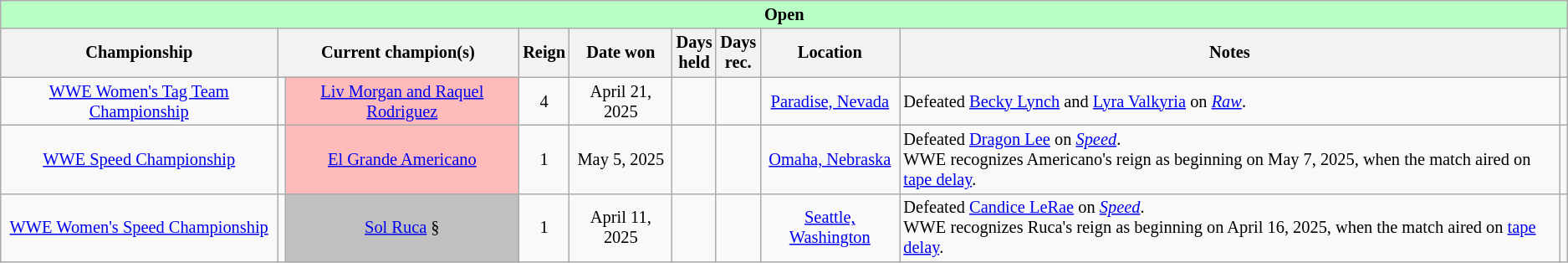<table class="wikitable" style="font-size: 85%;">
<tr>
<th colspan="10" style="background:#B9FFC5;">Open</th>
</tr>
<tr>
<th>Championship</th>
<th colspan="2">Current champion(s)</th>
<th>Reign</th>
<th>Date won</th>
<th>Days<br>held</th>
<th>Days<br>rec.</th>
<th>Location</th>
<th>Notes</th>
<th></th>
</tr>
<tr>
<td align=center><a href='#'>WWE Women's Tag Team Championship</a></td>
<td align=center><br></td>
<td style="background:#FBB;" align=center><a href='#'>Liv Morgan and Raquel Rodriguez</a> </td>
<td align=center>4<br></td>
<td align=center>April 21, 2025</td>
<td align=center></td>
<td align=center></td>
<td align=center><a href='#'>Paradise, Nevada</a></td>
<td align="left">Defeated <a href='#'>Becky Lynch</a> and <a href='#'>Lyra Valkyria</a> on <em><a href='#'>Raw</a></em>.</td>
<td></td>
</tr>
<tr>
<td align=center><a href='#'>WWE Speed Championship</a></td>
<td align=center></td>
<td style="background:#FBB;" align=center><a href='#'>El Grande Americano</a> </td>
<td align=center>1</td>
<td align=center>May 5, 2025</td>
<td align=center></td>
<td align=center></td>
<td align=center><a href='#'>Omaha, Nebraska</a></td>
<td align="left">Defeated <a href='#'>Dragon Lee</a> on <em><a href='#'>Speed</a></em>.<br>WWE recognizes Americano's reign as beginning on May 7, 2025, when the match aired on <a href='#'>tape delay</a>.</td>
<td></td>
</tr>
<tr>
<td align=center><a href='#'>WWE Women's Speed Championship</a></td>
<td align=center></td>
<td style="background:silver;" align=center><a href='#'>Sol Ruca</a> §</td>
<td align=center>1</td>
<td align=center>April 11, 2025</td>
<td align=center></td>
<td align=center></td>
<td align=center><a href='#'>Seattle, Washington</a></td>
<td align="left">Defeated <a href='#'>Candice LeRae</a> on <em><a href='#'>Speed</a></em>.<br>WWE recognizes Ruca's reign as beginning on April 16, 2025, when the match aired on <a href='#'>tape delay</a>.</td>
<td></td>
</tr>
</table>
